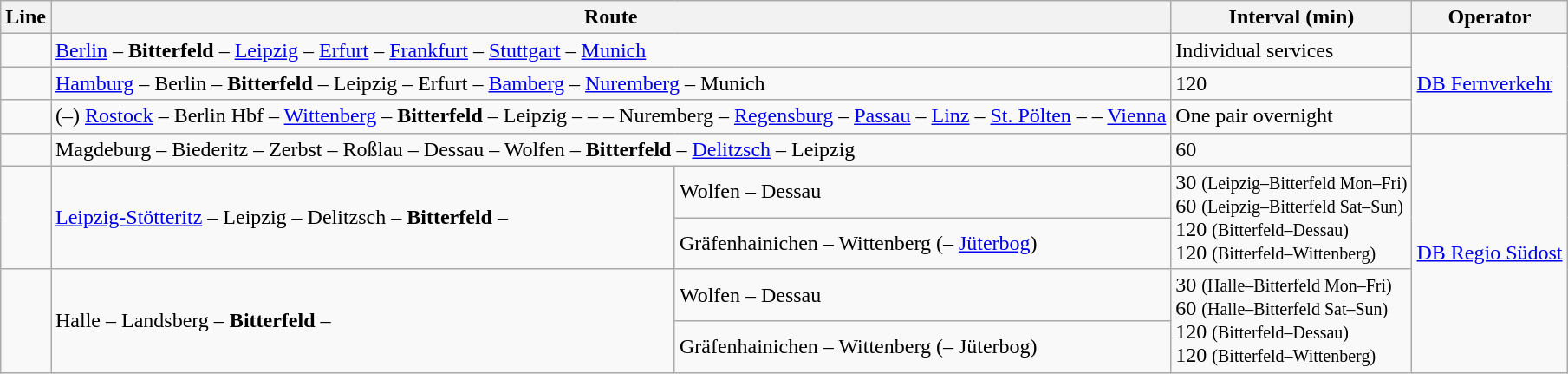<table class="wikitable">
<tr>
<th>Line</th>
<th colspan="2">Route</th>
<th>Interval (min)</th>
<th>Operator</th>
</tr>
<tr>
<td align="center"></td>
<td colspan="2"><a href='#'>Berlin</a> – <strong>Bitterfeld</strong> – <a href='#'>Leipzig</a> – <a href='#'>Erfurt</a> – <a href='#'>Frankfurt</a> – <a href='#'>Stuttgart</a> – <a href='#'>Munich</a></td>
<td>Individual services</td>
<td rowspan="3"><a href='#'>DB Fernverkehr</a></td>
</tr>
<tr>
<td align="center"></td>
<td colspan="2"><a href='#'>Hamburg</a> – Berlin – <strong>Bitterfeld</strong> – Leipzig – Erfurt – <a href='#'>Bamberg</a>  – <a href='#'>Nuremberg</a> – Munich</td>
<td>120</td>
</tr>
<tr>
<td align="center"></td>
<td colspan="2">(–) <a href='#'>Rostock</a> – Berlin Hbf – <a href='#'>Wittenberg</a> – <strong>Bitterfeld</strong> – Leipzig –  –  – Nuremberg – <a href='#'>Regensburg</a> – <a href='#'>Passau</a> – <a href='#'>Linz</a> – <a href='#'>St. Pölten</a> –  – <a href='#'>Vienna</a></td>
<td>One pair overnight</td>
</tr>
<tr>
<td align="center"></td>
<td colspan="2">Magdeburg – Biederitz – Zerbst – Roßlau – Dessau – Wolfen – <strong>Bitterfeld</strong> – <a href='#'>Delitzsch</a> – Leipzig</td>
<td>60</td>
<td rowspan="5"><a href='#'>DB Regio Südost</a></td>
</tr>
<tr>
<td align="center" rowspan="2"></td>
<td rowspan="2" colspan="1"><a href='#'>Leipzig-Stötteritz</a> – Leipzig – Delitzsch – <strong>Bitterfeld</strong> –</td>
<td>Wolfen – Dessau</td>
<td rowspan="2" colspan="1">30 <small>(Leipzig–Bitterfeld Mon–Fri)</small><br>60 <small>(Leipzig–Bitterfeld Sat–Sun)</small><br>120 <small>(Bitterfeld–Dessau)</small><br>120 <small>(Bitterfeld–Wittenberg)</small></td>
</tr>
<tr>
<td>Gräfenhainichen – Wittenberg (– <a href='#'>Jüterbog</a>)</td>
</tr>
<tr>
<td align="center" rowspan="2"></td>
<td rowspan="2" colspan="1">Halle – Landsberg – <strong>Bitterfeld</strong> –</td>
<td>Wolfen – Dessau</td>
<td rowspan="2" colspan="1">30 <small>(Halle–Bitterfeld Mon–Fri)</small><br>60 <small>(Halle–Bitterfeld Sat–Sun)</small><br>120 <small>(Bitterfeld–Dessau)</small><br>120 <small>(Bitterfeld–Wittenberg)</small></td>
</tr>
<tr>
<td>Gräfenhainichen – Wittenberg (– Jüterbog)</td>
</tr>
</table>
